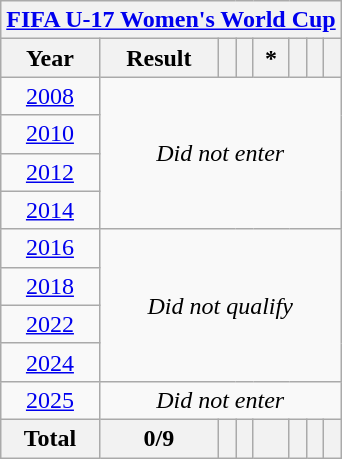<table class="wikitable" style="text-align: center;">
<tr>
<th colspan=9><a href='#'>FIFA U-17 Women's World Cup</a></th>
</tr>
<tr>
<th>Year</th>
<th>Result</th>
<th></th>
<th></th>
<th> *</th>
<th></th>
<th></th>
<th></th>
</tr>
<tr>
<td> <a href='#'>2008</a></td>
<td rowspan=4 colspan=8><em>Did not enter</em></td>
</tr>
<tr>
<td> <a href='#'>2010</a></td>
</tr>
<tr>
<td> <a href='#'>2012</a></td>
</tr>
<tr>
<td> <a href='#'>2014</a></td>
</tr>
<tr>
<td> <a href='#'>2016</a></td>
<td rowspan=4 colspan=8><em>Did not qualify</em></td>
</tr>
<tr>
<td> <a href='#'>2018</a></td>
</tr>
<tr>
<td> <a href='#'>2022</a></td>
</tr>
<tr>
<td> <a href='#'>2024</a></td>
</tr>
<tr>
<td> <a href='#'>2025</a></td>
<td colspan=8><em>Did not enter</em></td>
</tr>
<tr>
<th>Total</th>
<th>0/9</th>
<th></th>
<th></th>
<th></th>
<th></th>
<th></th>
<th></th>
</tr>
</table>
